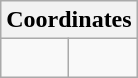<table class="wikitable collapsible collapsed">
<tr>
<th colspan=2>Coordinates</th>
</tr>
<tr>
<td><br></td>
<td><br></td>
</tr>
</table>
